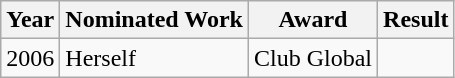<table class="wikitable">
<tr>
<th>Year</th>
<th>Nominated Work</th>
<th>Award</th>
<th>Result</th>
</tr>
<tr>
<td>2006</td>
<td>Herself</td>
<td>Club Global</td>
<td></td>
</tr>
</table>
